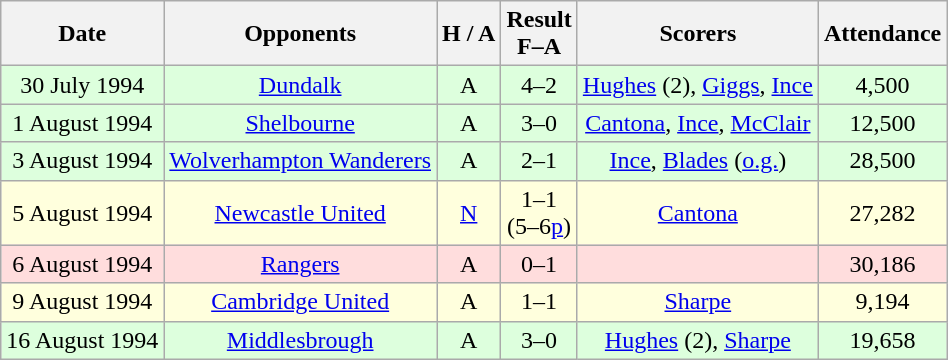<table class="wikitable" style="text-align:center">
<tr>
<th>Date</th>
<th>Opponents</th>
<th>H / A</th>
<th>Result<br>F–A</th>
<th>Scorers</th>
<th>Attendance</th>
</tr>
<tr bgcolor="#ddffdd">
<td>30 July 1994</td>
<td><a href='#'>Dundalk</a></td>
<td>A</td>
<td>4–2</td>
<td><a href='#'>Hughes</a> (2), <a href='#'>Giggs</a>, <a href='#'>Ince</a></td>
<td>4,500</td>
</tr>
<tr bgcolor="#ddffdd">
<td>1 August 1994</td>
<td><a href='#'>Shelbourne</a></td>
<td>A</td>
<td>3–0</td>
<td><a href='#'>Cantona</a>, <a href='#'>Ince</a>, <a href='#'>McClair</a></td>
<td>12,500</td>
</tr>
<tr bgcolor="#ddffdd">
<td>3 August 1994</td>
<td><a href='#'>Wolverhampton Wanderers</a></td>
<td>A</td>
<td>2–1</td>
<td><a href='#'>Ince</a>, <a href='#'>Blades</a> (<a href='#'>o.g.</a>)</td>
<td>28,500</td>
</tr>
<tr bgcolor="#ffffdd">
<td>5 August 1994</td>
<td><a href='#'>Newcastle United</a></td>
<td><a href='#'>N</a></td>
<td>1–1<br>(5–6<a href='#'>p</a>)</td>
<td><a href='#'>Cantona</a></td>
<td>27,282</td>
</tr>
<tr bgcolor="#ffdddd">
<td>6 August 1994</td>
<td><a href='#'>Rangers</a></td>
<td>A</td>
<td>0–1</td>
<td></td>
<td>30,186</td>
</tr>
<tr bgcolor="#ffffdd">
<td>9 August 1994</td>
<td><a href='#'>Cambridge United</a></td>
<td>A</td>
<td>1–1</td>
<td><a href='#'>Sharpe</a></td>
<td>9,194</td>
</tr>
<tr bgcolor="#ddffdd">
<td>16 August 1994</td>
<td><a href='#'>Middlesbrough</a></td>
<td>A</td>
<td>3–0</td>
<td><a href='#'>Hughes</a> (2), <a href='#'>Sharpe</a></td>
<td>19,658</td>
</tr>
</table>
